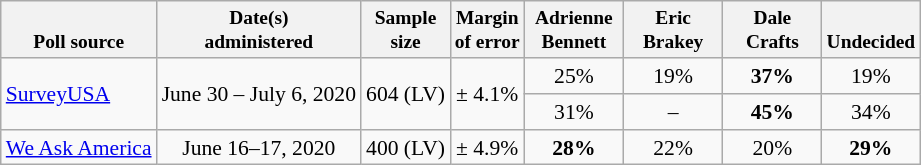<table class="wikitable" style="font-size:90%;text-align:center;">
<tr valign=bottom style="font-size:90%;">
<th>Poll source</th>
<th>Date(s)<br>administered</th>
<th>Sample<br>size</th>
<th>Margin<br>of error</th>
<th style="width:60px;">Adrienne<br>Bennett</th>
<th style="width:60px;">Eric<br>Brakey</th>
<th style="width:60px;">Dale<br>Crafts</th>
<th>Undecided</th>
</tr>
<tr>
<td rowspan=2 style="text-align:left;"><a href='#'>SurveyUSA</a></td>
<td rowspan=2>June 30 – July 6, 2020</td>
<td rowspan=2>604 (LV)</td>
<td rowspan=2>± 4.1%</td>
<td>25%</td>
<td>19%</td>
<td><strong>37%</strong></td>
<td>19%</td>
</tr>
<tr>
<td>31%</td>
<td>–</td>
<td><strong>45%</strong></td>
<td>34%</td>
</tr>
<tr>
<td style="text-align:left;"><a href='#'>We Ask America</a></td>
<td>June 16–17, 2020</td>
<td>400 (LV)</td>
<td>± 4.9%</td>
<td><strong>28%</strong></td>
<td>22%</td>
<td>20%</td>
<td><strong>29%</strong></td>
</tr>
</table>
